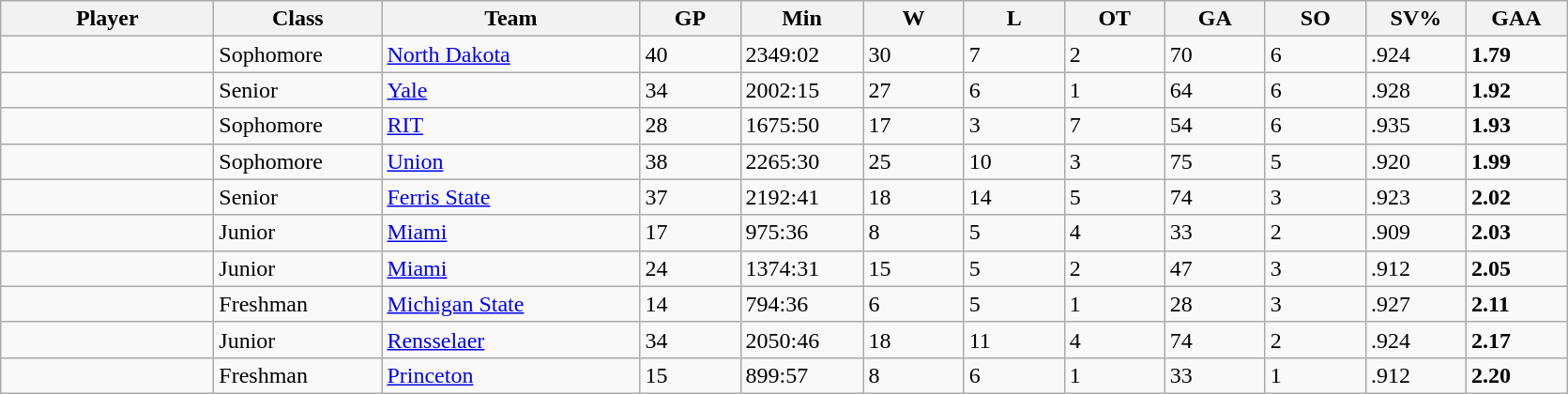<table class="wikitable sortable">
<tr>
<th style="width: 9em;">Player</th>
<th style="width: 7em;">Class</th>
<th style="width: 11em;">Team</th>
<th style="width: 4em;">GP</th>
<th style="width: 5em;">Min</th>
<th style="width: 4em;">W</th>
<th style="width: 4em;">L</th>
<th style="width: 4em;">OT</th>
<th style="width: 4em;">GA</th>
<th style="width: 4em;">SO</th>
<th style="width: 4em;">SV%</th>
<th style="width: 4em;">GAA</th>
</tr>
<tr>
<td></td>
<td>Sophomore</td>
<td><a href='#'>North Dakota</a></td>
<td>40</td>
<td>2349:02</td>
<td>30</td>
<td>7</td>
<td>2</td>
<td>70</td>
<td>6</td>
<td>.924</td>
<td><strong>1.79</strong></td>
</tr>
<tr>
<td></td>
<td>Senior</td>
<td><a href='#'>Yale</a></td>
<td>34</td>
<td>2002:15</td>
<td>27</td>
<td>6</td>
<td>1</td>
<td>64</td>
<td>6</td>
<td>.928</td>
<td><strong>1.92</strong></td>
</tr>
<tr>
<td></td>
<td>Sophomore</td>
<td><a href='#'>RIT</a></td>
<td>28</td>
<td>1675:50</td>
<td>17</td>
<td>3</td>
<td>7</td>
<td>54</td>
<td>6</td>
<td>.935</td>
<td><strong>1.93</strong></td>
</tr>
<tr>
<td></td>
<td>Sophomore</td>
<td><a href='#'>Union</a></td>
<td>38</td>
<td>2265:30</td>
<td>25</td>
<td>10</td>
<td>3</td>
<td>75</td>
<td>5</td>
<td>.920</td>
<td><strong>1.99</strong></td>
</tr>
<tr>
<td></td>
<td>Senior</td>
<td><a href='#'>Ferris State</a></td>
<td>37</td>
<td>2192:41</td>
<td>18</td>
<td>14</td>
<td>5</td>
<td>74</td>
<td>3</td>
<td>.923</td>
<td><strong>2.02</strong></td>
</tr>
<tr>
<td></td>
<td>Junior</td>
<td><a href='#'>Miami</a></td>
<td>17</td>
<td>975:36</td>
<td>8</td>
<td>5</td>
<td>4</td>
<td>33</td>
<td>2</td>
<td>.909</td>
<td><strong>2.03</strong></td>
</tr>
<tr>
<td></td>
<td>Junior</td>
<td><a href='#'>Miami</a></td>
<td>24</td>
<td>1374:31</td>
<td>15</td>
<td>5</td>
<td>2</td>
<td>47</td>
<td>3</td>
<td>.912</td>
<td><strong>2.05</strong></td>
</tr>
<tr>
<td></td>
<td>Freshman</td>
<td><a href='#'>Michigan State</a></td>
<td>14</td>
<td>794:36</td>
<td>6</td>
<td>5</td>
<td>1</td>
<td>28</td>
<td>3</td>
<td>.927</td>
<td><strong>2.11</strong></td>
</tr>
<tr>
<td></td>
<td>Junior</td>
<td><a href='#'>Rensselaer</a></td>
<td>34</td>
<td>2050:46</td>
<td>18</td>
<td>11</td>
<td>4</td>
<td>74</td>
<td>2</td>
<td>.924</td>
<td><strong>2.17</strong></td>
</tr>
<tr>
<td></td>
<td>Freshman</td>
<td><a href='#'>Princeton</a></td>
<td>15</td>
<td>899:57</td>
<td>8</td>
<td>6</td>
<td>1</td>
<td>33</td>
<td>1</td>
<td>.912</td>
<td><strong>2.20</strong></td>
</tr>
</table>
